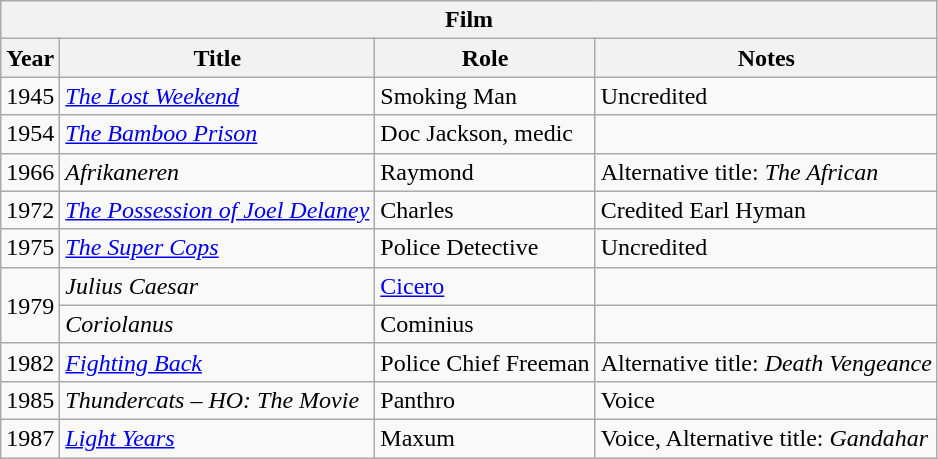<table class = "wikitable sortable">
<tr>
<th colspan="4">Film</th>
</tr>
<tr>
<th>Year</th>
<th>Title</th>
<th>Role</th>
<th>Notes</th>
</tr>
<tr>
<td>1945</td>
<td><em><a href='#'>The Lost Weekend</a></em></td>
<td>Smoking Man</td>
<td>Uncredited</td>
</tr>
<tr>
<td>1954</td>
<td><em><a href='#'>The Bamboo Prison</a></em></td>
<td>Doc Jackson, medic</td>
<td></td>
</tr>
<tr>
<td>1966</td>
<td><em>Afrikaneren</em></td>
<td>Raymond</td>
<td>Alternative title: <em>The African</em></td>
</tr>
<tr>
<td>1972</td>
<td><em><a href='#'>The Possession of Joel Delaney</a></em></td>
<td>Charles</td>
<td>Credited Earl Hyman</td>
</tr>
<tr>
<td>1975</td>
<td><em><a href='#'>The Super Cops</a></em></td>
<td>Police Detective</td>
<td>Uncredited</td>
</tr>
<tr>
<td rowspan=2>1979</td>
<td><em>Julius Caesar</em></td>
<td><a href='#'>Cicero</a></td>
<td></td>
</tr>
<tr>
<td><em>Coriolanus</em></td>
<td>Cominius</td>
<td></td>
</tr>
<tr>
<td>1982</td>
<td><em><a href='#'>Fighting Back</a></em></td>
<td>Police Chief Freeman</td>
<td>Alternative title: <em>Death Vengeance</em></td>
</tr>
<tr>
<td>1985</td>
<td><em>Thundercats – HO: The Movie</em></td>
<td>Panthro</td>
<td>Voice</td>
</tr>
<tr>
<td>1987</td>
<td><em><a href='#'>Light Years</a></em></td>
<td>Maxum</td>
<td>Voice, Alternative title: <em>Gandahar</em></td>
</tr>
</table>
